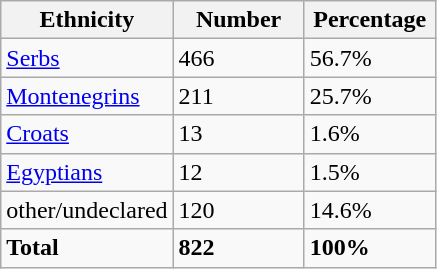<table class="wikitable">
<tr>
<th width="100px">Ethnicity</th>
<th width="80px">Number</th>
<th width="80px">Percentage</th>
</tr>
<tr>
<td><a href='#'>Serbs</a></td>
<td>466</td>
<td>56.7%</td>
</tr>
<tr>
<td><a href='#'>Montenegrins</a></td>
<td>211</td>
<td>25.7%</td>
</tr>
<tr>
<td><a href='#'>Croats</a></td>
<td>13</td>
<td>1.6%</td>
</tr>
<tr>
<td><a href='#'>Egyptians</a></td>
<td>12</td>
<td>1.5%</td>
</tr>
<tr>
<td>other/undeclared</td>
<td>120</td>
<td>14.6%</td>
</tr>
<tr>
<td><strong>Total</strong></td>
<td><strong>822</strong></td>
<td><strong>100%</strong></td>
</tr>
</table>
